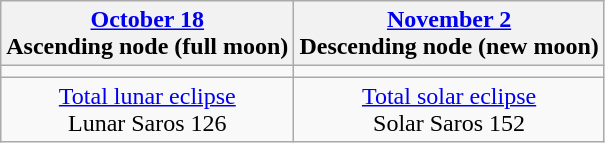<table class="wikitable">
<tr>
<th><a href='#'>October 18</a><br>Ascending node (full moon)<br></th>
<th><a href='#'>November 2</a><br>Descending node (new moon)<br></th>
</tr>
<tr>
<td></td>
<td></td>
</tr>
<tr align=center>
<td><a href='#'>Total lunar eclipse</a><br>Lunar Saros 126</td>
<td><a href='#'>Total solar eclipse</a><br>Solar Saros 152</td>
</tr>
</table>
